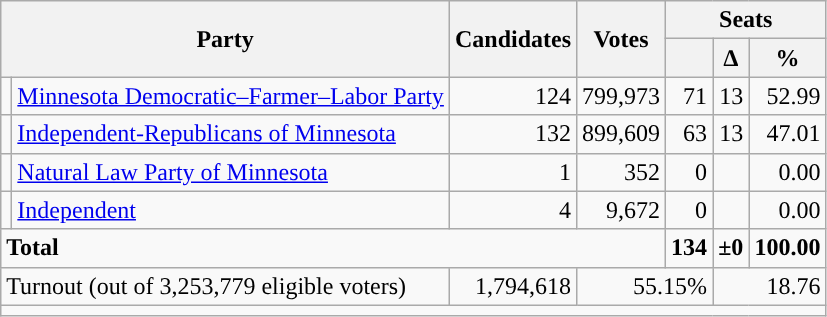<table class="wikitable">
<tr>
<th rowspan="2" colspan="2">Party</th>
<th rowspan="2">Candidates</th>
<th rowspan="2" colspan="1">Votes</th>
<th colspan="3">Seats</th>
</tr>
<tr>
<th></th>
<th>∆</th>
<th>%</th>
</tr>
<tr>
<td style="background-color:"></td>
<td><a href='#'>Minnesota Democratic–Farmer–Labor Party</a></td>
<td align="right">124</td>
<td align="right">799,973</td>
<td align="right">71</td>
<td align="right">13</td>
<td align="right">52.99</td>
</tr>
<tr>
<td style="background-color:"></td>
<td><a href='#'>Independent-Republicans of Minnesota</a></td>
<td align="right">132</td>
<td align="right">899,609</td>
<td align="right">63</td>
<td align="right">13</td>
<td align="right">47.01</td>
</tr>
<tr>
<td style="background-color:"></td>
<td><a href='#'>Natural Law Party of Minnesota</a></td>
<td align="right">1</td>
<td align="right">352</td>
<td align="right">0</td>
<td align="right"></td>
<td align="right">0.00</td>
</tr>
<tr>
<td style="background-color:"></td>
<td><a href='#'>Independent</a></td>
<td align="right">4</td>
<td align="right">9,672</td>
<td align="right">0</td>
<td align="right"></td>
<td align="right">0.00</td>
</tr>
<tr>
<td colspan="4" align="left"><strong>Total</strong></td>
<td align="right"><strong>134</strong></td>
<td align="right"><strong>±0</strong></td>
<td align="right"><strong>100.00</strong></td>
</tr>
<tr>
<td colspan="2" align="left">Turnout (out of 3,253,779 eligible voters)</td>
<td colspan="1" align="right">1,794,618</td>
<td colspan="2" align="right">55.15%</td>
<td colspan="2" align="right">18.76 </td>
</tr>
<tr>
<td colspan="7"></td>
</tr>
</table>
